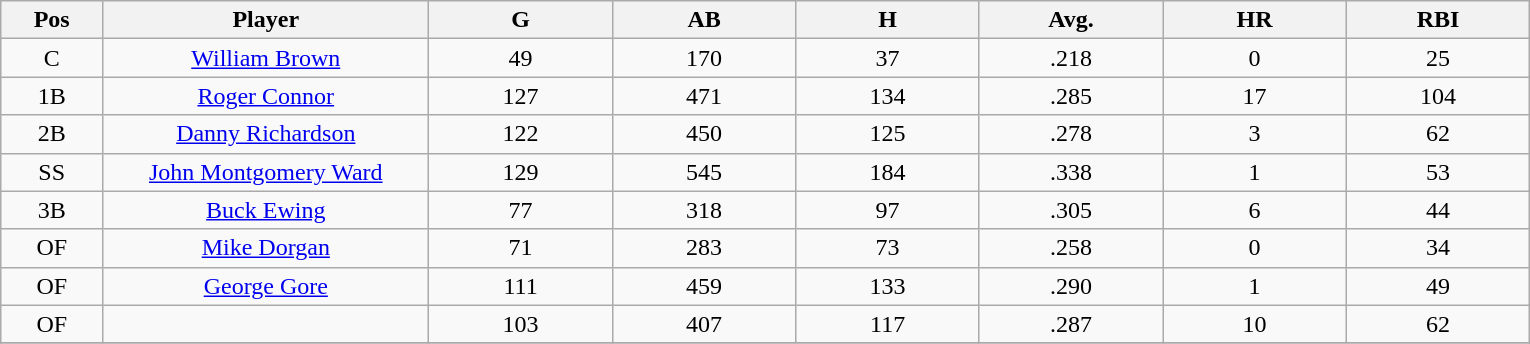<table class="wikitable sortable">
<tr>
<th bgcolor="#DDDDFF" width="5%">Pos</th>
<th bgcolor="#DDDDFF" width="16%">Player</th>
<th bgcolor="#DDDDFF" width="9%">G</th>
<th bgcolor="#DDDDFF" width="9%">AB</th>
<th bgcolor="#DDDDFF" width="9%">H</th>
<th bgcolor="#DDDDFF" width="9%">Avg.</th>
<th bgcolor="#DDDDFF" width="9%">HR</th>
<th bgcolor="#DDDDFF" width="9%">RBI</th>
</tr>
<tr align="center">
<td>C</td>
<td><a href='#'>William Brown</a></td>
<td>49</td>
<td>170</td>
<td>37</td>
<td>.218</td>
<td>0</td>
<td>25</td>
</tr>
<tr align="center">
<td>1B</td>
<td><a href='#'>Roger Connor</a></td>
<td>127</td>
<td>471</td>
<td>134</td>
<td>.285</td>
<td>17</td>
<td>104</td>
</tr>
<tr align="center">
<td>2B</td>
<td><a href='#'>Danny Richardson</a></td>
<td>122</td>
<td>450</td>
<td>125</td>
<td>.278</td>
<td>3</td>
<td>62</td>
</tr>
<tr align="center">
<td>SS</td>
<td><a href='#'>John Montgomery Ward</a></td>
<td>129</td>
<td>545</td>
<td>184</td>
<td>.338</td>
<td>1</td>
<td>53</td>
</tr>
<tr align="center">
<td>3B</td>
<td><a href='#'>Buck Ewing</a></td>
<td>77</td>
<td>318</td>
<td>97</td>
<td>.305</td>
<td>6</td>
<td>44</td>
</tr>
<tr align="center">
<td>OF</td>
<td><a href='#'>Mike Dorgan</a></td>
<td>71</td>
<td>283</td>
<td>73</td>
<td>.258</td>
<td>0</td>
<td>34</td>
</tr>
<tr align="center">
<td>OF</td>
<td><a href='#'>George Gore</a></td>
<td>111</td>
<td>459</td>
<td>133</td>
<td>.290</td>
<td>1</td>
<td>49</td>
</tr>
<tr align="center">
<td>OF</td>
<td></td>
<td>103</td>
<td>407</td>
<td>117</td>
<td>.287</td>
<td>10</td>
<td>62</td>
</tr>
<tr align="center">
</tr>
</table>
